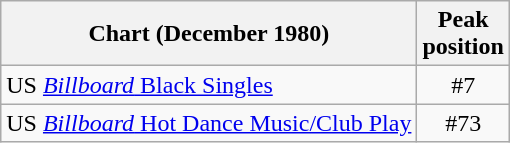<table class="wikitable sortable">
<tr>
<th>Chart (December 1980)</th>
<th align="center">Peak<br>position</th>
</tr>
<tr>
<td>US <a href='#'><em>Billboard</em> Black Singles</a></td>
<td align="center">#7</td>
</tr>
<tr>
<td>US <a href='#'><em>Billboard</em> Hot Dance Music/Club Play</a></td>
<td align="center">#73</td>
</tr>
</table>
